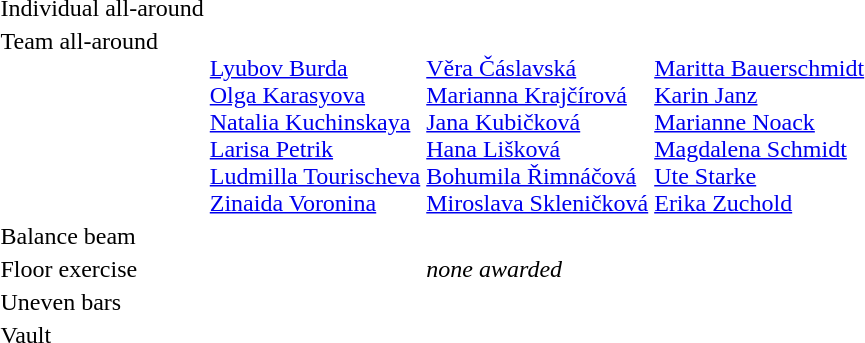<table>
<tr valign="top">
<td>Individual all-around<br></td>
<td></td>
<td></td>
<td></td>
</tr>
<tr valign="top">
<td>Team all-around<br></td>
<td><br><a href='#'>Lyubov Burda</a><br><a href='#'>Olga Karasyova</a><br><a href='#'>Natalia Kuchinskaya</a><br><a href='#'>Larisa Petrik</a><br><a href='#'>Ludmilla Tourischeva</a><br><a href='#'>Zinaida Voronina</a></td>
<td><br><a href='#'>Věra Čáslavská</a><br><a href='#'>Marianna Krajčírová</a><br><a href='#'>Jana Kubičková</a><br><a href='#'>Hana Lišková</a><br><a href='#'>Bohumila Řimnáčová</a><br><a href='#'>Miroslava Skleničková</a></td>
<td><br><a href='#'>Maritta Bauerschmidt</a><br><a href='#'>Karin Janz</a><br><a href='#'>Marianne Noack</a><br><a href='#'>Magdalena Schmidt</a><br><a href='#'>Ute Starke</a><br><a href='#'>Erika Zuchold</a></td>
</tr>
<tr valign="top">
<td>Balance beam<br></td>
<td></td>
<td></td>
<td></td>
</tr>
<tr valign="top">
<td rowspan=2>Floor exercise<br></td>
<td></td>
<td rowspan=2><em>none awarded</em></td>
<td rowspan=2></td>
</tr>
<tr>
<td></td>
</tr>
<tr valign="top">
<td>Uneven bars<br></td>
<td></td>
<td></td>
<td></td>
</tr>
<tr valign="top">
<td>Vault<br></td>
<td></td>
<td></td>
<td></td>
</tr>
</table>
